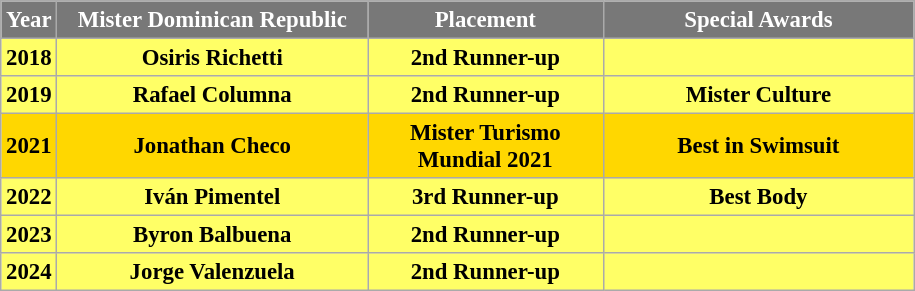<table class="wikitable sortable" style="font-size: 95%; text-align:center">
<tr>
<th width="20" style="background-color:#787878;color:#FFFFFF;">Year</th>
<th width="200" style="background-color:#787878;color:#FFFFFF;">Mister Dominican Republic</th>
<th width="150" style="background-color:#787878;color:#FFFFFF;">Placement</th>
<th width="200" style="background-color:#787878;color:#FFFFFF;">Special Awards</th>
</tr>
<tr style="background-color:#FFFF66; font-weight: bold">
<td>2018</td>
<td>Osiris Richetti</td>
<td>2nd Runner-up</td>
<td></td>
</tr>
<tr style="background-color:#FFFF66; font-weight: bold">
<td>2019</td>
<td>Rafael Columna</td>
<td>2nd Runner-up</td>
<td>Mister Culture</td>
</tr>
<tr style="background-color:gold; font-weight: bold">
<td>2021</td>
<td>Jonathan Checo</td>
<td>Mister Turismo Mundial 2021</td>
<td>Best in Swimsuit</td>
</tr>
<tr style="background-color:#FFFF66; font-weight: bold">
<td>2022</td>
<td>Iván Pimentel</td>
<td>3rd Runner-up</td>
<td>Best Body</td>
</tr>
<tr style="background-color:#FFFF66; font-weight: bold">
<td>2023</td>
<td>Byron Balbuena</td>
<td>2nd Runner-up</td>
<td></td>
</tr>
<tr style="background-color:#FFFF66; font-weight: bold">
<td>2024</td>
<td>Jorge Valenzuela</td>
<td>2nd Runner-up</td>
<td></td>
</tr>
</table>
